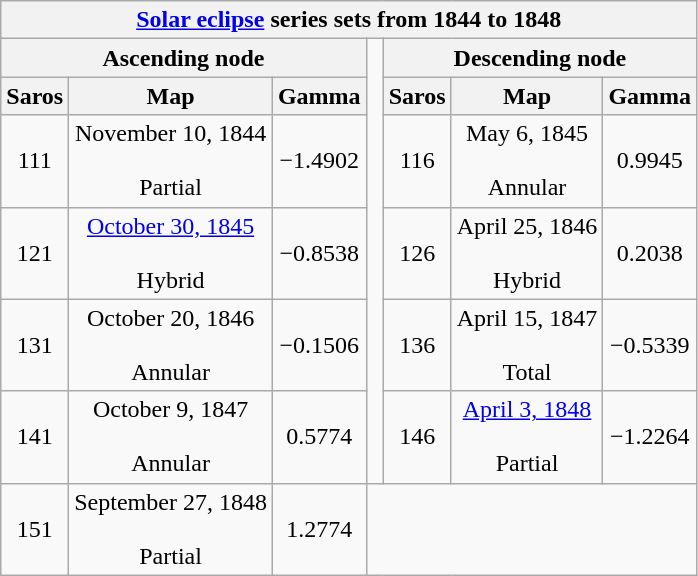<table class="wikitable mw-collapsible mw-collapsed">
<tr>
<th class="nowrap" colspan="7"><a href='#'>Solar eclipse</a> series sets from 1844 to 1848</th>
</tr>
<tr>
<th scope="col" colspan="3">Ascending node</th>
<td rowspan="6"> </td>
<th scope="col" colspan="3">Descending node</th>
</tr>
<tr style="text-align: center;">
<th scope="col">Saros</th>
<th scope="col">Map</th>
<th scope="col">Gamma</th>
<th scope="col">Saros</th>
<th scope="col">Map</th>
<th scope="col">Gamma</th>
</tr>
<tr style="text-align: center;">
<td>111</td>
<td>November 10, 1844<br><br>Partial</td>
<td>−1.4902</td>
<td>116</td>
<td>May 6, 1845<br><br>Annular</td>
<td>0.9945</td>
</tr>
<tr style="text-align: center;">
<td>121</td>
<td><a href='#'>October 30, 1845</a><br><br>Hybrid</td>
<td>−0.8538</td>
<td>126</td>
<td>April 25, 1846<br><br>Hybrid</td>
<td>0.2038</td>
</tr>
<tr style="text-align: center;">
<td>131</td>
<td>October 20, 1846<br><br>Annular</td>
<td>−0.1506</td>
<td>136</td>
<td>April 15, 1847<br><br>Total</td>
<td>−0.5339</td>
</tr>
<tr style="text-align: center;">
<td>141</td>
<td>October 9, 1847<br><br>Annular</td>
<td>0.5774</td>
<td>146</td>
<td><a href='#'>April 3, 1848</a><br><br>Partial</td>
<td>−1.2264</td>
</tr>
<tr style="text-align: center;">
<td>151</td>
<td>September 27, 1848<br><br>Partial</td>
<td>1.2774</td>
</tr>
</table>
